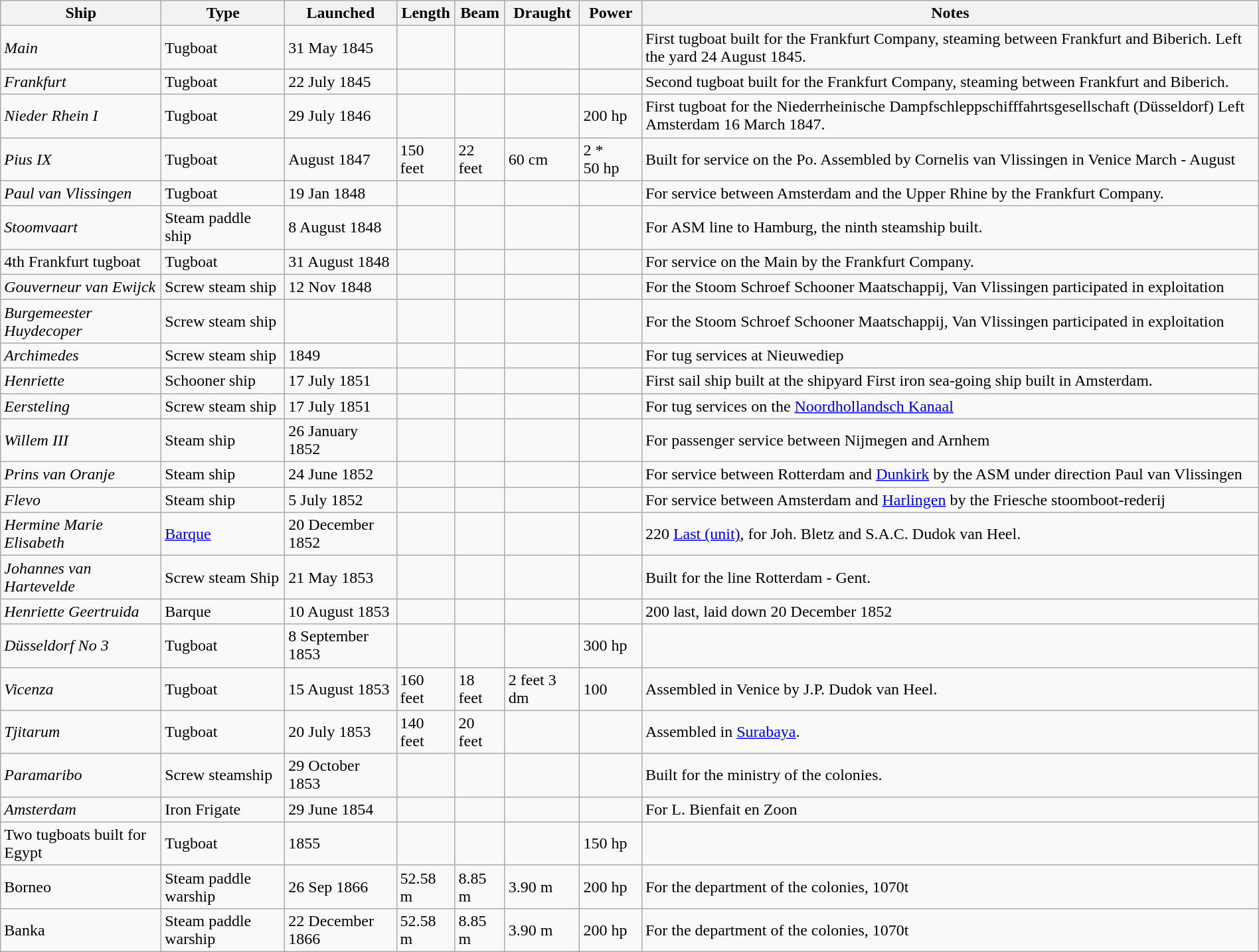<table class="wikitable sortable nowraplinks" width=100%>
<tr>
<th>Ship</th>
<th>Type</th>
<th>Launched</th>
<th>Length</th>
<th>Beam</th>
<th>Draught</th>
<th>Power</th>
<th class=unsortable>Notes</th>
</tr>
<tr>
<td><em>Main</em></td>
<td>Tugboat</td>
<td>31 May 1845</td>
<td></td>
<td></td>
<td></td>
<td></td>
<td>First tugboat built for the Frankfurt Company, steaming between Frankfurt and Biberich. Left the yard 24 August 1845.</td>
</tr>
<tr>
<td><em>Frankfurt</em></td>
<td>Tugboat</td>
<td>22 July 1845</td>
<td></td>
<td></td>
<td></td>
<td></td>
<td>Second tugboat built for the Frankfurt Company, steaming between Frankfurt and Biberich.</td>
</tr>
<tr>
<td><em>Nieder Rhein I</em></td>
<td>Tugboat</td>
<td>29 July 1846</td>
<td></td>
<td></td>
<td></td>
<td>200 hp</td>
<td>First tugboat for the Niederrheinische Dampfschleppschifffahrtsgesellschaft (Düsseldorf)  Left Amsterdam 16 March 1847.</td>
</tr>
<tr>
<td><em>Pius IX</em></td>
<td>Tugboat</td>
<td>August 1847</td>
<td>150 feet</td>
<td>22 feet</td>
<td>60 cm</td>
<td>2 * 50 hp</td>
<td>Built for service on the Po. Assembled by Cornelis van Vlissingen in Venice March - August</td>
</tr>
<tr>
<td><em>Paul van Vlissingen</em></td>
<td>Tugboat</td>
<td>19 Jan 1848</td>
<td></td>
<td></td>
<td></td>
<td></td>
<td>For service between Amsterdam and the Upper Rhine by the Frankfurt Company.</td>
</tr>
<tr>
<td><em>Stoomvaart</em></td>
<td>Steam paddle ship</td>
<td>8 August 1848</td>
<td></td>
<td></td>
<td></td>
<td></td>
<td>For ASM line to Hamburg, the ninth steamship built.</td>
</tr>
<tr>
<td>4th Frankfurt tugboat</td>
<td>Tugboat</td>
<td>31 August 1848</td>
<td></td>
<td></td>
<td></td>
<td></td>
<td>For service on the Main by the Frankfurt Company.</td>
</tr>
<tr>
<td><em>Gouverneur van Ewijck</em></td>
<td>Screw steam ship</td>
<td>12 Nov 1848</td>
<td></td>
<td></td>
<td></td>
<td></td>
<td>For the Stoom Schroef Schooner Maatschappij, Van Vlissingen participated in exploitation</td>
</tr>
<tr>
<td><em>Burgemeester Huydecoper</em></td>
<td>Screw steam ship</td>
<td></td>
<td></td>
<td></td>
<td></td>
<td></td>
<td>For the Stoom Schroef Schooner Maatschappij, Van Vlissingen participated in exploitation</td>
</tr>
<tr>
<td><em>Archimedes</em></td>
<td>Screw steam ship</td>
<td>1849</td>
<td></td>
<td></td>
<td></td>
<td></td>
<td>For tug services at Nieuwediep</td>
</tr>
<tr>
<td><em>Henriette</em></td>
<td>Schooner ship</td>
<td>17 July 1851</td>
<td></td>
<td></td>
<td></td>
<td></td>
<td>First sail ship built at the shipyard First iron sea-going ship built in Amsterdam.</td>
</tr>
<tr>
<td><em>Eersteling</em></td>
<td>Screw steam ship</td>
<td>17 July 1851</td>
<td></td>
<td></td>
<td></td>
<td></td>
<td>For tug services on the <a href='#'>Noordhollandsch Kanaal</a></td>
</tr>
<tr>
<td><em>Willem III</em></td>
<td>Steam ship</td>
<td>26 January 1852</td>
<td></td>
<td></td>
<td></td>
<td></td>
<td>For passenger service between Nijmegen and Arnhem</td>
</tr>
<tr>
<td><em>Prins van Oranje</em></td>
<td>Steam ship</td>
<td>24 June 1852</td>
<td></td>
<td></td>
<td></td>
<td></td>
<td>For service between Rotterdam and <a href='#'>Dunkirk</a> by the ASM under direction Paul van Vlissingen</td>
</tr>
<tr>
<td><em>Flevo</em></td>
<td>Steam ship</td>
<td>5 July 1852</td>
<td></td>
<td></td>
<td></td>
<td></td>
<td>For service between Amsterdam and <a href='#'>Harlingen</a> by the Friesche stoomboot-rederij</td>
</tr>
<tr>
<td><em>Hermine Marie Elisabeth</em></td>
<td><a href='#'>Barque</a></td>
<td>20 December 1852</td>
<td></td>
<td></td>
<td></td>
<td></td>
<td>220 <a href='#'>Last (unit)</a>, for Joh. Bletz and S.A.C. Dudok van Heel.</td>
</tr>
<tr>
<td><em>Johannes van Hartevelde</em></td>
<td>Screw steam Ship</td>
<td>21 May 1853</td>
<td></td>
<td></td>
<td></td>
<td></td>
<td>Built for the line Rotterdam - Gent.</td>
</tr>
<tr>
<td><em>Henriette Geertruida</em></td>
<td>Barque</td>
<td>10 August 1853</td>
<td></td>
<td></td>
<td></td>
<td></td>
<td>200 last, laid down 20 December 1852</td>
</tr>
<tr>
<td><em>Düsseldorf No 3</em></td>
<td>Tugboat</td>
<td>8 September 1853</td>
<td></td>
<td></td>
<td></td>
<td>300 hp</td>
<td></td>
</tr>
<tr>
<td><em>Vicenza</em></td>
<td>Tugboat</td>
<td>15 August 1853</td>
<td>160 feet</td>
<td>18 feet</td>
<td>2 feet 3 dm</td>
<td>100 </td>
<td>Assembled in Venice by J.P. Dudok van Heel.</td>
</tr>
<tr>
<td><em>Tjitarum</em></td>
<td>Tugboat</td>
<td>20 July 1853</td>
<td>140 feet</td>
<td>20 feet</td>
<td></td>
<td></td>
<td>Assembled in <a href='#'>Surabaya</a>.</td>
</tr>
<tr>
<td><em>Paramaribo</em></td>
<td>Screw steamship</td>
<td>29 October 1853</td>
<td></td>
<td></td>
<td></td>
<td></td>
<td>Built for the ministry of the colonies.</td>
</tr>
<tr>
<td><em>Amsterdam</em></td>
<td>Iron Frigate</td>
<td>29 June 1854</td>
<td></td>
<td></td>
<td></td>
<td></td>
<td>For L. Bienfait en Zoon </td>
</tr>
<tr>
<td>Two tugboats built for Egypt </td>
<td>Tugboat</td>
<td>1855</td>
<td></td>
<td></td>
<td></td>
<td>150 hp</td>
<td></td>
</tr>
<tr>
<td>Borneo</td>
<td>Steam paddle warship</td>
<td>26 Sep 1866</td>
<td>52.58 m</td>
<td>8.85 m</td>
<td>3.90 m</td>
<td>200 hp</td>
<td>For the department of the colonies, 1070t</td>
</tr>
<tr>
<td>Banka</td>
<td>Steam paddle warship</td>
<td>22 December 1866</td>
<td>52.58 m</td>
<td>8.85 m</td>
<td>3.90 m</td>
<td>200 hp</td>
<td>For the department of the colonies, 1070t</td>
</tr>
</table>
